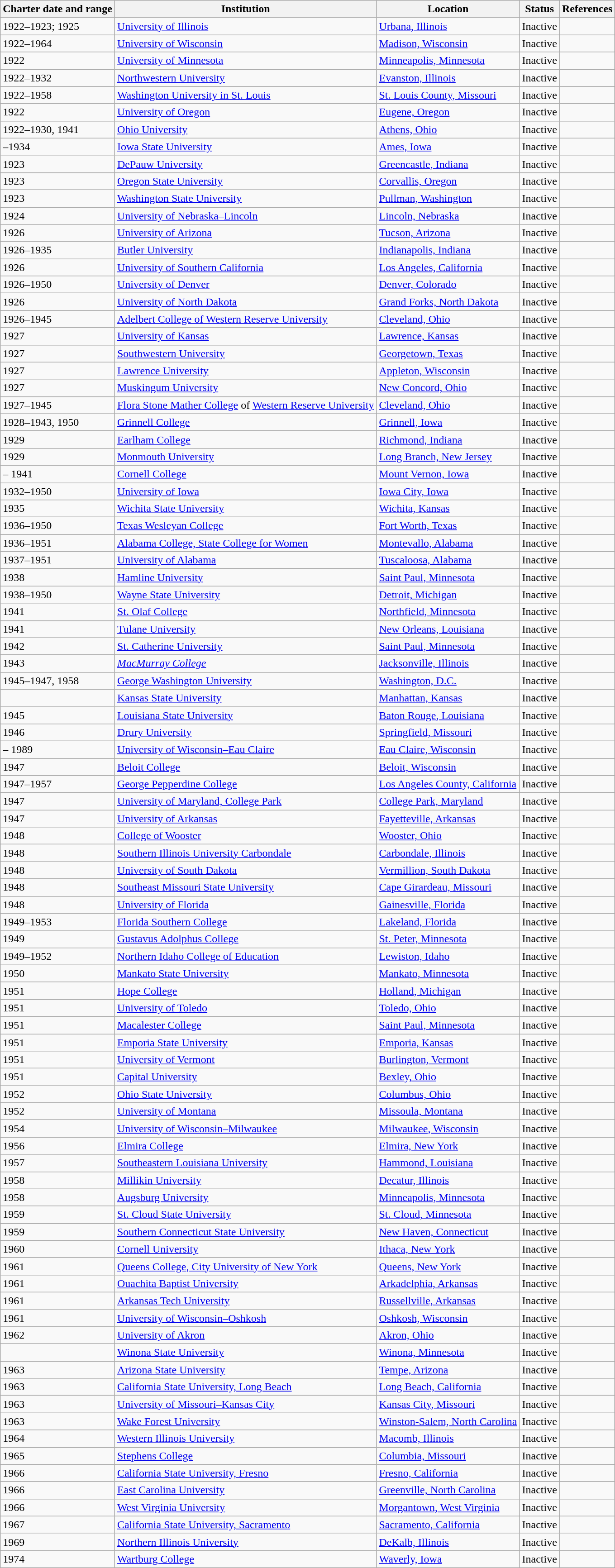<table class="wikitable sortable">
<tr>
<th>Charter date and range</th>
<th>Institution</th>
<th>Location</th>
<th>Status</th>
<th>References</th>
</tr>
<tr>
<td>1922–1923; 1925</td>
<td><a href='#'>University of Illinois</a></td>
<td><a href='#'>Urbana, Illinois</a></td>
<td>Inactive</td>
<td></td>
</tr>
<tr>
<td>1922–1964</td>
<td><a href='#'>University of Wisconsin</a></td>
<td><a href='#'>Madison, Wisconsin</a></td>
<td>Inactive</td>
<td></td>
</tr>
<tr>
<td>1922</td>
<td><a href='#'>University of Minnesota</a></td>
<td><a href='#'>Minneapolis, Minnesota</a></td>
<td>Inactive</td>
<td></td>
</tr>
<tr>
<td>1922–1932</td>
<td><a href='#'>Northwestern University</a></td>
<td><a href='#'>Evanston, Illinois</a></td>
<td>Inactive</td>
<td></td>
</tr>
<tr>
<td>1922–1958</td>
<td><a href='#'>Washington University in St. Louis</a></td>
<td><a href='#'>St. Louis County, Missouri</a></td>
<td>Inactive</td>
<td></td>
</tr>
<tr>
<td>1922</td>
<td><a href='#'>University of Oregon</a></td>
<td><a href='#'>Eugene, Oregon</a></td>
<td>Inactive</td>
<td></td>
</tr>
<tr>
<td>1922–1930, 1941</td>
<td><a href='#'>Ohio University</a></td>
<td><a href='#'>Athens, Ohio</a></td>
<td>Inactive</td>
<td></td>
</tr>
<tr>
<td>–1934</td>
<td><a href='#'>Iowa State University</a></td>
<td><a href='#'>Ames, Iowa</a></td>
<td>Inactive</td>
<td></td>
</tr>
<tr>
<td>1923</td>
<td><a href='#'>DePauw University</a></td>
<td><a href='#'>Greencastle, Indiana</a></td>
<td>Inactive</td>
<td></td>
</tr>
<tr>
<td>1923</td>
<td><a href='#'>Oregon State University</a></td>
<td><a href='#'>Corvallis, Oregon</a></td>
<td>Inactive</td>
<td></td>
</tr>
<tr>
<td>1923</td>
<td><a href='#'>Washington State University</a></td>
<td><a href='#'>Pullman, Washington</a></td>
<td>Inactive</td>
<td></td>
</tr>
<tr>
<td>1924</td>
<td><a href='#'>University of Nebraska–Lincoln</a></td>
<td><a href='#'>Lincoln, Nebraska</a></td>
<td>Inactive</td>
<td></td>
</tr>
<tr>
<td>1926</td>
<td><a href='#'>University of Arizona</a></td>
<td><a href='#'>Tucson, Arizona</a></td>
<td>Inactive</td>
<td></td>
</tr>
<tr>
<td>1926–1935</td>
<td><a href='#'>Butler University</a></td>
<td><a href='#'>Indianapolis, Indiana</a></td>
<td>Inactive</td>
<td></td>
</tr>
<tr>
<td>1926</td>
<td><a href='#'>University of Southern California</a></td>
<td><a href='#'>Los Angeles, California</a></td>
<td>Inactive</td>
<td></td>
</tr>
<tr>
<td>1926–1950</td>
<td><a href='#'>University of Denver</a></td>
<td><a href='#'>Denver, Colorado</a></td>
<td>Inactive</td>
<td></td>
</tr>
<tr>
<td>1926</td>
<td><a href='#'>University of North Dakota</a></td>
<td><a href='#'>Grand Forks, North Dakota</a></td>
<td>Inactive</td>
<td></td>
</tr>
<tr>
<td>1926–1945</td>
<td><a href='#'>Adelbert College of Western Reserve University</a></td>
<td><a href='#'>Cleveland, Ohio</a></td>
<td>Inactive</td>
<td></td>
</tr>
<tr>
<td>1927</td>
<td><a href='#'>University of Kansas</a></td>
<td><a href='#'>Lawrence, Kansas</a></td>
<td>Inactive</td>
<td></td>
</tr>
<tr>
<td>1927</td>
<td><a href='#'>Southwestern University</a></td>
<td><a href='#'>Georgetown, Texas</a></td>
<td>Inactive</td>
<td></td>
</tr>
<tr>
<td>1927</td>
<td><a href='#'>Lawrence University</a></td>
<td><a href='#'>Appleton, Wisconsin</a></td>
<td>Inactive</td>
<td></td>
</tr>
<tr>
<td>1927</td>
<td><a href='#'>Muskingum University</a></td>
<td><a href='#'>New Concord, Ohio</a></td>
<td>Inactive</td>
<td></td>
</tr>
<tr>
<td>1927–1945</td>
<td><a href='#'>Flora Stone Mather College</a> of <a href='#'>Western Reserve University</a></td>
<td><a href='#'>Cleveland, Ohio</a></td>
<td>Inactive</td>
<td></td>
</tr>
<tr>
<td>1928–1943, 1950</td>
<td><a href='#'>Grinnell College</a></td>
<td><a href='#'>Grinnell, Iowa</a></td>
<td>Inactive</td>
<td></td>
</tr>
<tr>
<td>1929</td>
<td><a href='#'>Earlham College</a></td>
<td><a href='#'>Richmond, Indiana</a></td>
<td>Inactive</td>
<td></td>
</tr>
<tr>
<td>1929</td>
<td><a href='#'>Monmouth University</a></td>
<td><a href='#'>Long Branch, New Jersey</a></td>
<td>Inactive</td>
<td></td>
</tr>
<tr>
<td> – 1941</td>
<td><a href='#'>Cornell College</a></td>
<td><a href='#'>Mount Vernon, Iowa</a></td>
<td>Inactive</td>
<td></td>
</tr>
<tr>
<td>1932–1950</td>
<td><a href='#'>University of Iowa</a></td>
<td><a href='#'>Iowa City, Iowa</a></td>
<td>Inactive</td>
<td></td>
</tr>
<tr>
<td>1935</td>
<td><a href='#'>Wichita State University</a></td>
<td><a href='#'>Wichita, Kansas</a></td>
<td>Inactive</td>
<td></td>
</tr>
<tr>
<td>1936–1950</td>
<td><a href='#'>Texas Wesleyan College</a></td>
<td><a href='#'>Fort Worth, Texas</a></td>
<td>Inactive</td>
<td></td>
</tr>
<tr>
<td>1936–1951</td>
<td><a href='#'>Alabama College, State College for Women</a></td>
<td><a href='#'>Montevallo, Alabama</a></td>
<td>Inactive</td>
<td></td>
</tr>
<tr>
<td>1937–1951</td>
<td><a href='#'>University of Alabama</a></td>
<td><a href='#'>Tuscaloosa, Alabama</a></td>
<td>Inactive</td>
<td></td>
</tr>
<tr>
<td>1938</td>
<td><a href='#'>Hamline University</a></td>
<td><a href='#'>Saint Paul, Minnesota</a></td>
<td>Inactive</td>
<td></td>
</tr>
<tr>
<td>1938–1950</td>
<td><a href='#'>Wayne State University</a></td>
<td><a href='#'>Detroit, Michigan</a></td>
<td>Inactive</td>
<td></td>
</tr>
<tr>
<td>1941</td>
<td><a href='#'>St. Olaf College</a></td>
<td><a href='#'>Northfield, Minnesota</a></td>
<td>Inactive</td>
<td></td>
</tr>
<tr>
<td>1941</td>
<td><a href='#'>Tulane University</a></td>
<td><a href='#'>New Orleans, Louisiana</a></td>
<td>Inactive</td>
<td></td>
</tr>
<tr>
<td>1942</td>
<td><a href='#'>St. Catherine University</a></td>
<td><a href='#'>Saint Paul, Minnesota</a></td>
<td>Inactive</td>
<td></td>
</tr>
<tr>
<td>1943</td>
<td><em><a href='#'>MacMurray College</a></em></td>
<td><a href='#'>Jacksonville, Illinois</a></td>
<td>Inactive</td>
<td></td>
</tr>
<tr>
<td>1945–1947, 1958</td>
<td><a href='#'>George Washington University</a></td>
<td><a href='#'>Washington, D.C.</a></td>
<td>Inactive</td>
<td></td>
</tr>
<tr>
<td></td>
<td><a href='#'>Kansas State University</a></td>
<td><a href='#'>Manhattan, Kansas</a></td>
<td>Inactive</td>
<td></td>
</tr>
<tr>
<td>1945</td>
<td><a href='#'>Louisiana State University</a></td>
<td><a href='#'>Baton Rouge, Louisiana</a></td>
<td>Inactive</td>
<td></td>
</tr>
<tr>
<td>1946</td>
<td><a href='#'>Drury University</a></td>
<td><a href='#'>Springfield, Missouri</a></td>
<td>Inactive</td>
<td></td>
</tr>
<tr>
<td> – 1989</td>
<td><a href='#'>University of Wisconsin–Eau Claire</a></td>
<td><a href='#'>Eau Claire, Wisconsin</a></td>
<td>Inactive</td>
<td></td>
</tr>
<tr>
<td>1947</td>
<td><a href='#'>Beloit College</a></td>
<td><a href='#'>Beloit, Wisconsin</a></td>
<td>Inactive</td>
<td></td>
</tr>
<tr>
<td>1947–1957</td>
<td><a href='#'>George Pepperdine College</a></td>
<td><a href='#'>Los Angeles County, California</a></td>
<td>Inactive</td>
<td></td>
</tr>
<tr>
<td>1947</td>
<td><a href='#'>University of Maryland, College Park</a></td>
<td><a href='#'>College Park, Maryland</a></td>
<td>Inactive</td>
<td></td>
</tr>
<tr>
<td>1947</td>
<td><a href='#'>University of Arkansas</a></td>
<td><a href='#'>Fayetteville, Arkansas</a></td>
<td>Inactive</td>
<td></td>
</tr>
<tr>
<td>1948</td>
<td><a href='#'>College of Wooster</a></td>
<td><a href='#'>Wooster, Ohio</a></td>
<td>Inactive</td>
<td></td>
</tr>
<tr>
<td>1948</td>
<td><a href='#'>Southern Illinois University Carbondale</a></td>
<td><a href='#'>Carbondale, Illinois</a></td>
<td>Inactive</td>
<td></td>
</tr>
<tr>
<td>1948</td>
<td><a href='#'>University of South Dakota</a></td>
<td><a href='#'>Vermillion, South Dakota</a></td>
<td>Inactive</td>
<td></td>
</tr>
<tr>
<td>1948</td>
<td><a href='#'>Southeast Missouri State University</a></td>
<td><a href='#'>Cape Girardeau, Missouri</a></td>
<td>Inactive</td>
<td></td>
</tr>
<tr>
<td>1948</td>
<td><a href='#'>University of Florida</a></td>
<td><a href='#'>Gainesville, Florida</a></td>
<td>Inactive</td>
<td></td>
</tr>
<tr>
<td>1949–1953</td>
<td><a href='#'>Florida Southern College</a></td>
<td><a href='#'>Lakeland, Florida</a></td>
<td>Inactive</td>
<td></td>
</tr>
<tr>
<td>1949</td>
<td><a href='#'>Gustavus Adolphus College</a></td>
<td><a href='#'>St. Peter, Minnesota</a></td>
<td>Inactive</td>
<td></td>
</tr>
<tr>
<td>1949–1952</td>
<td><a href='#'>Northern Idaho College of Education</a></td>
<td><a href='#'>Lewiston, Idaho</a></td>
<td>Inactive</td>
<td></td>
</tr>
<tr>
<td>1950</td>
<td><a href='#'>Mankato State University</a></td>
<td><a href='#'>Mankato, Minnesota</a></td>
<td>Inactive</td>
<td></td>
</tr>
<tr>
<td>1951</td>
<td><a href='#'>Hope College</a></td>
<td><a href='#'>Holland, Michigan</a></td>
<td>Inactive</td>
<td></td>
</tr>
<tr>
<td>1951</td>
<td><a href='#'>University of Toledo</a></td>
<td><a href='#'>Toledo, Ohio</a></td>
<td>Inactive</td>
<td></td>
</tr>
<tr>
<td>1951</td>
<td><a href='#'>Macalester College</a></td>
<td><a href='#'>Saint Paul, Minnesota</a></td>
<td>Inactive</td>
<td></td>
</tr>
<tr>
<td>1951</td>
<td><a href='#'>Emporia State University</a></td>
<td><a href='#'>Emporia, Kansas</a></td>
<td>Inactive</td>
<td></td>
</tr>
<tr>
<td>1951</td>
<td><a href='#'>University of Vermont</a></td>
<td><a href='#'>Burlington, Vermont</a></td>
<td>Inactive</td>
<td></td>
</tr>
<tr>
<td>1951</td>
<td><a href='#'>Capital University</a></td>
<td><a href='#'>Bexley, Ohio</a></td>
<td>Inactive</td>
<td></td>
</tr>
<tr>
<td>1952</td>
<td><a href='#'>Ohio State University</a></td>
<td><a href='#'>Columbus, Ohio</a></td>
<td>Inactive</td>
<td></td>
</tr>
<tr>
<td>1952</td>
<td><a href='#'>University of Montana</a></td>
<td><a href='#'>Missoula, Montana</a></td>
<td>Inactive</td>
<td></td>
</tr>
<tr>
<td>1954</td>
<td><a href='#'>University of Wisconsin–Milwaukee</a></td>
<td><a href='#'>Milwaukee, Wisconsin</a></td>
<td>Inactive</td>
<td></td>
</tr>
<tr>
<td>1956</td>
<td><a href='#'>Elmira College</a></td>
<td><a href='#'>Elmira, New York</a></td>
<td>Inactive</td>
<td></td>
</tr>
<tr>
<td>1957</td>
<td><a href='#'>Southeastern Louisiana University</a></td>
<td><a href='#'>Hammond, Louisiana</a></td>
<td>Inactive</td>
<td></td>
</tr>
<tr>
<td>1958</td>
<td><a href='#'>Millikin University</a></td>
<td><a href='#'>Decatur, Illinois</a></td>
<td>Inactive</td>
<td></td>
</tr>
<tr>
<td>1958</td>
<td><a href='#'>Augsburg University</a></td>
<td><a href='#'>Minneapolis, Minnesota</a></td>
<td>Inactive</td>
<td></td>
</tr>
<tr>
<td>1959</td>
<td><a href='#'>St. Cloud State University</a></td>
<td><a href='#'>St. Cloud, Minnesota</a></td>
<td>Inactive</td>
<td></td>
</tr>
<tr>
<td>1959</td>
<td><a href='#'>Southern Connecticut State University</a></td>
<td><a href='#'>New Haven, Connecticut</a></td>
<td>Inactive</td>
<td></td>
</tr>
<tr>
<td>1960</td>
<td><a href='#'>Cornell University</a></td>
<td><a href='#'>Ithaca, New York</a></td>
<td>Inactive</td>
<td></td>
</tr>
<tr>
<td>1961</td>
<td><a href='#'>Queens College, City University of New York</a></td>
<td><a href='#'>Queens, New York</a></td>
<td>Inactive</td>
<td></td>
</tr>
<tr>
<td>1961</td>
<td><a href='#'>Ouachita Baptist University</a></td>
<td><a href='#'>Arkadelphia, Arkansas</a></td>
<td>Inactive</td>
<td></td>
</tr>
<tr>
<td>1961</td>
<td><a href='#'>Arkansas Tech University</a></td>
<td><a href='#'>Russellville, Arkansas</a></td>
<td>Inactive</td>
<td></td>
</tr>
<tr>
<td>1961</td>
<td><a href='#'>University of Wisconsin–Oshkosh</a></td>
<td><a href='#'>Oshkosh, Wisconsin</a></td>
<td>Inactive</td>
<td></td>
</tr>
<tr>
<td>1962</td>
<td><a href='#'>University of Akron</a></td>
<td><a href='#'>Akron, Ohio</a></td>
<td>Inactive</td>
<td></td>
</tr>
<tr>
<td></td>
<td><a href='#'>Winona State University</a></td>
<td><a href='#'>Winona, Minnesota</a></td>
<td>Inactive</td>
<td></td>
</tr>
<tr>
<td>1963</td>
<td><a href='#'>Arizona State University</a></td>
<td><a href='#'>Tempe, Arizona</a></td>
<td>Inactive</td>
<td></td>
</tr>
<tr>
<td>1963</td>
<td><a href='#'>California State University, Long Beach</a></td>
<td><a href='#'>Long Beach, California</a></td>
<td>Inactive</td>
<td></td>
</tr>
<tr>
<td>1963</td>
<td><a href='#'>University of Missouri–Kansas City</a></td>
<td><a href='#'>Kansas City, Missouri</a></td>
<td>Inactive</td>
<td></td>
</tr>
<tr>
<td>1963</td>
<td><a href='#'>Wake Forest University</a></td>
<td><a href='#'>Winston-Salem, North Carolina</a></td>
<td>Inactive</td>
<td></td>
</tr>
<tr>
<td>1964</td>
<td><a href='#'>Western Illinois University</a></td>
<td><a href='#'>Macomb, Illinois</a></td>
<td>Inactive</td>
<td></td>
</tr>
<tr>
<td>1965</td>
<td><a href='#'>Stephens College</a></td>
<td><a href='#'>Columbia, Missouri</a></td>
<td>Inactive</td>
<td></td>
</tr>
<tr>
<td>1966</td>
<td><a href='#'>California State University, Fresno</a></td>
<td><a href='#'>Fresno, California</a></td>
<td>Inactive</td>
<td></td>
</tr>
<tr>
<td>1966</td>
<td><a href='#'>East Carolina University</a></td>
<td><a href='#'>Greenville, North Carolina</a></td>
<td>Inactive</td>
<td></td>
</tr>
<tr>
<td>1966</td>
<td><a href='#'>West Virginia University</a></td>
<td><a href='#'>Morgantown, West Virginia</a></td>
<td>Inactive</td>
<td></td>
</tr>
<tr>
<td>1967</td>
<td><a href='#'>California State University, Sacramento</a></td>
<td><a href='#'>Sacramento, California</a></td>
<td>Inactive</td>
<td></td>
</tr>
<tr>
<td>1969</td>
<td><a href='#'>Northern Illinois University</a></td>
<td><a href='#'>DeKalb, Illinois</a></td>
<td>Inactive</td>
<td></td>
</tr>
<tr>
<td>1974</td>
<td><a href='#'>Wartburg College</a></td>
<td><a href='#'>Waverly, Iowa</a></td>
<td>Inactive</td>
<td></td>
</tr>
</table>
